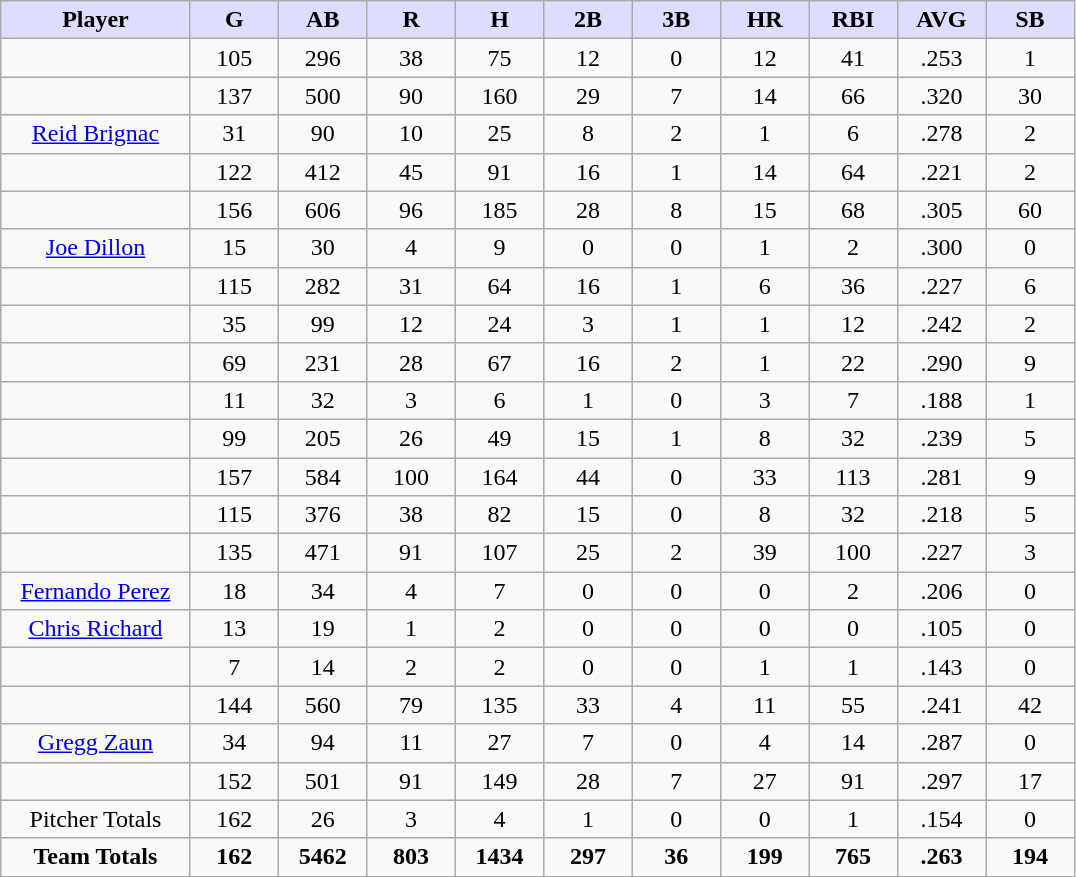<table class="wikitable sortable">
<tr>
<th style="background:#ddf; width:15%;">Player</th>
<th style="background:#ddf; width:7%;">G</th>
<th style="background:#ddf; width:7%;">AB</th>
<th style="background:#ddf; width:7%;">R</th>
<th style="background:#ddf; width:7%;">H</th>
<th style="background:#ddf; width:7%;">2B</th>
<th style="background:#ddf; width:7%;">3B</th>
<th style="background:#ddf; width:7%;">HR</th>
<th style="background:#ddf; width:7%;">RBI</th>
<th style="background:#ddf; width:7%;">AVG</th>
<th style="background:#ddf; width:7%;">SB</th>
</tr>
<tr style="text-align:center;">
<td></td>
<td>105</td>
<td>296</td>
<td>38</td>
<td>75</td>
<td>12</td>
<td>0</td>
<td>12</td>
<td>41</td>
<td>.253</td>
<td>1</td>
</tr>
<tr style="text-align:center;">
<td></td>
<td>137</td>
<td>500</td>
<td>90</td>
<td>160</td>
<td>29</td>
<td>7</td>
<td>14</td>
<td>66</td>
<td>.320</td>
<td>30</td>
</tr>
<tr style="text-align:center;">
<td><a href='#'>Reid Brignac</a></td>
<td>31</td>
<td>90</td>
<td>10</td>
<td>25</td>
<td>8</td>
<td>2</td>
<td>1</td>
<td>6</td>
<td>.278</td>
<td>2</td>
</tr>
<tr align=center>
<td></td>
<td>122</td>
<td>412</td>
<td>45</td>
<td>91</td>
<td>16</td>
<td>1</td>
<td>14</td>
<td>64</td>
<td>.221</td>
<td>2</td>
</tr>
<tr style="text-align:center;">
<td></td>
<td>156</td>
<td>606</td>
<td>96</td>
<td>185</td>
<td>28</td>
<td>8</td>
<td>15</td>
<td>68</td>
<td>.305</td>
<td>60</td>
</tr>
<tr style="text-align:center;">
<td><a href='#'>Joe Dillon</a></td>
<td>15</td>
<td>30</td>
<td>4</td>
<td>9</td>
<td>0</td>
<td>0</td>
<td>1</td>
<td>2</td>
<td>.300</td>
<td>0</td>
</tr>
<tr align=center>
<td></td>
<td>115</td>
<td>282</td>
<td>31</td>
<td>64</td>
<td>16</td>
<td>1</td>
<td>6</td>
<td>36</td>
<td>.227</td>
<td>6</td>
</tr>
<tr style="text-align:center;">
<td></td>
<td>35</td>
<td>99</td>
<td>12</td>
<td>24</td>
<td>3</td>
<td>1</td>
<td>1</td>
<td>12</td>
<td>.242</td>
<td>2</td>
</tr>
<tr style="text-align:center;">
<td></td>
<td>69</td>
<td>231</td>
<td>28</td>
<td>67</td>
<td>16</td>
<td>2</td>
<td>1</td>
<td>22</td>
<td>.290</td>
<td>9</td>
</tr>
<tr style="text-align:center;">
<td></td>
<td>11</td>
<td>32</td>
<td>3</td>
<td>6</td>
<td>1</td>
<td>0</td>
<td>3</td>
<td>7</td>
<td>.188</td>
<td>1</td>
</tr>
<tr style="text-align:center;">
<td></td>
<td>99</td>
<td>205</td>
<td>26</td>
<td>49</td>
<td>15</td>
<td>1</td>
<td>8</td>
<td>32</td>
<td>.239</td>
<td>5</td>
</tr>
<tr style="text-align:center;">
<td></td>
<td>157</td>
<td>584</td>
<td>100</td>
<td>164</td>
<td>44</td>
<td>0</td>
<td>33</td>
<td>113</td>
<td>.281</td>
<td>9</td>
</tr>
<tr style="text-align:center;">
<td></td>
<td>115</td>
<td>376</td>
<td>38</td>
<td>82</td>
<td>15</td>
<td>0</td>
<td>8</td>
<td>32</td>
<td>.218</td>
<td>5</td>
</tr>
<tr style="text-align:center;">
<td></td>
<td>135</td>
<td>471</td>
<td>91</td>
<td>107</td>
<td>25</td>
<td>2</td>
<td>39</td>
<td>100</td>
<td>.227</td>
<td>3</td>
</tr>
<tr style="text-align:center;">
<td><a href='#'>Fernando Perez</a></td>
<td>18</td>
<td>34</td>
<td>4</td>
<td>7</td>
<td>0</td>
<td>0</td>
<td>0</td>
<td>2</td>
<td>.206</td>
<td>0</td>
</tr>
<tr align=center>
<td><a href='#'>Chris Richard</a></td>
<td>13</td>
<td>19</td>
<td>1</td>
<td>2</td>
<td>0</td>
<td>0</td>
<td>0</td>
<td>0</td>
<td>.105</td>
<td>0</td>
</tr>
<tr align=center>
<td></td>
<td>7</td>
<td>14</td>
<td>2</td>
<td>2</td>
<td>0</td>
<td>0</td>
<td>1</td>
<td>1</td>
<td>.143</td>
<td>0</td>
</tr>
<tr style="text-align:center;">
<td></td>
<td>144</td>
<td>560</td>
<td>79</td>
<td>135</td>
<td>33</td>
<td>4</td>
<td>11</td>
<td>55</td>
<td>.241</td>
<td>42</td>
</tr>
<tr style="text-align:center;">
<td><a href='#'>Gregg Zaun</a></td>
<td>34</td>
<td>94</td>
<td>11</td>
<td>27</td>
<td>7</td>
<td>0</td>
<td>4</td>
<td>14</td>
<td>.287</td>
<td>0</td>
</tr>
<tr align=center>
<td></td>
<td>152</td>
<td>501</td>
<td>91</td>
<td>149</td>
<td>28</td>
<td>7</td>
<td>27</td>
<td>91</td>
<td>.297</td>
<td>17</td>
</tr>
<tr align=center>
<td>Pitcher Totals</td>
<td>162</td>
<td>26</td>
<td>3</td>
<td>4</td>
<td>1</td>
<td>0</td>
<td>0</td>
<td>1</td>
<td>.154</td>
<td>0</td>
</tr>
<tr align=center>
<td><strong>Team Totals</strong></td>
<td><strong>162</strong></td>
<td><strong>5462</strong></td>
<td><strong>803</strong></td>
<td><strong>1434</strong></td>
<td><strong>297</strong></td>
<td><strong>36</strong></td>
<td><strong>199</strong></td>
<td><strong>765</strong></td>
<td><strong>.263</strong></td>
<td><strong>194</strong></td>
</tr>
</table>
